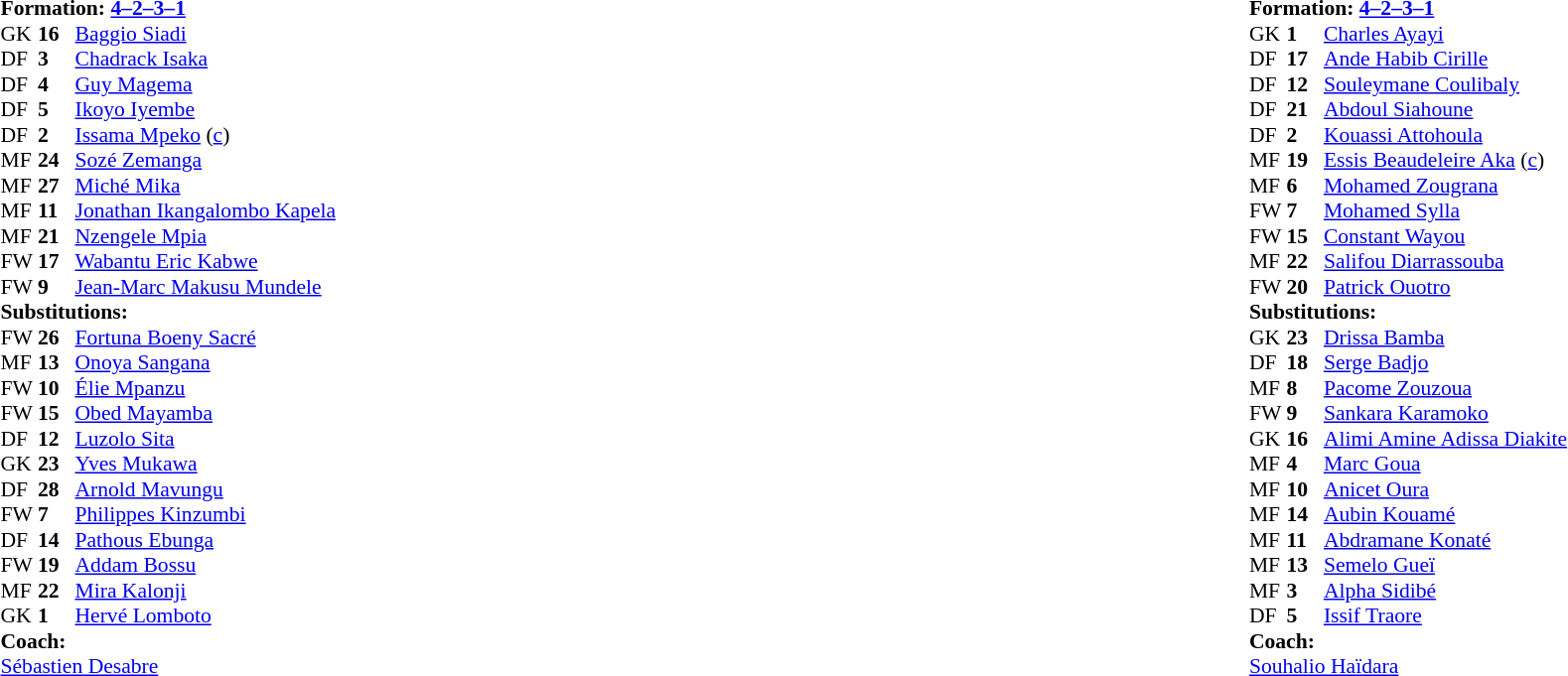<table width="100%">
<tr>
<td valign="top" width="40%"><br><table style="font-size:90%" cellspacing="0" cellpadding="0">
<tr>
<td colspan=4><strong>Formation: <a href='#'>4–2–3–1</a></strong></td>
</tr>
<tr>
<th width=25></th>
<th width=25></th>
</tr>
<tr>
<td>GK</td>
<td><strong>16</strong></td>
<td><a href='#'>Baggio Siadi</a></td>
</tr>
<tr>
<td>DF</td>
<td><strong>3</strong></td>
<td><a href='#'>Chadrack Isaka</a></td>
</tr>
<tr>
<td>DF</td>
<td><strong>4</strong></td>
<td><a href='#'>Guy Magema</a></td>
</tr>
<tr>
<td>DF</td>
<td><strong>5</strong></td>
<td><a href='#'>Ikoyo Iyembe</a></td>
</tr>
<tr>
<td>DF</td>
<td><strong>2</strong></td>
<td><a href='#'>Issama Mpeko</a> (<a href='#'>c</a>)</td>
</tr>
<tr>
<td>MF</td>
<td><strong>24</strong></td>
<td><a href='#'>Sozé Zemanga</a></td>
</tr>
<tr>
<td>MF</td>
<td><strong>27</strong></td>
<td><a href='#'>Miché Mika</a></td>
<td></td>
<td></td>
</tr>
<tr>
<td>MF</td>
<td><strong>11</strong></td>
<td><a href='#'>Jonathan Ikangalombo Kapela</a></td>
<td></td>
<td></td>
</tr>
<tr>
<td>MF</td>
<td><strong>21</strong></td>
<td><a href='#'>Nzengele Mpia</a></td>
<td></td>
<td></td>
</tr>
<tr>
<td>FW</td>
<td><strong>17</strong></td>
<td><a href='#'>Wabantu Eric Kabwe</a></td>
<td></td>
<td></td>
</tr>
<tr>
<td>FW</td>
<td><strong>9</strong></td>
<td><a href='#'>Jean-Marc Makusu Mundele</a></td>
<td></td>
<td></td>
</tr>
<tr>
<td colspan=3><strong>Substitutions:</strong></td>
</tr>
<tr>
<td>FW</td>
<td><strong>26</strong></td>
<td><a href='#'>Fortuna Boeny Sacré</a></td>
</tr>
<tr>
<td>MF</td>
<td><strong>13</strong></td>
<td><a href='#'>Onoya Sangana</a></td>
<td></td>
<td></td>
</tr>
<tr>
<td>FW</td>
<td><strong>10</strong></td>
<td><a href='#'>Élie Mpanzu</a></td>
<td></td>
<td></td>
</tr>
<tr>
<td>FW</td>
<td><strong>15</strong></td>
<td><a href='#'>Obed Mayamba</a></td>
<td></td>
<td></td>
</tr>
<tr>
<td>DF</td>
<td><strong>12</strong></td>
<td><a href='#'>Luzolo Sita</a></td>
</tr>
<tr>
<td>GK</td>
<td><strong>23</strong></td>
<td><a href='#'>Yves Mukawa</a></td>
</tr>
<tr>
<td>DF</td>
<td><strong>28</strong></td>
<td><a href='#'>Arnold Mavungu</a></td>
</tr>
<tr>
<td>FW</td>
<td><strong>7</strong></td>
<td><a href='#'>Philippes Kinzumbi</a></td>
<td></td>
<td></td>
</tr>
<tr>
<td>DF</td>
<td><strong>14</strong></td>
<td><a href='#'>Pathous Ebunga</a></td>
</tr>
<tr>
<td>FW</td>
<td><strong>19</strong></td>
<td><a href='#'>Addam Bossu</a></td>
<td></td>
<td></td>
</tr>
<tr>
<td>MF</td>
<td><strong>22</strong></td>
<td><a href='#'>Mira Kalonji</a></td>
</tr>
<tr>
<td>GK</td>
<td><strong>1</strong></td>
<td><a href='#'>Hervé Lomboto</a></td>
</tr>
<tr>
<td colspan=3><strong>Coach:</strong></td>
</tr>
<tr>
<td colspan=3> <a href='#'>Sébastien Desabre</a></td>
</tr>
</table>
</td>
<td valign="top"></td>
<td valign="top" width="50%"><br><table style="font-size:90%; margin:auto" cellspacing="0" cellpadding="0">
<tr>
<td colspan=4><strong>Formation: <a href='#'>4–2–3–1</a></strong></td>
</tr>
<tr>
<th width=25></th>
<th width=25></th>
</tr>
<tr>
<td>GK</td>
<td><strong>1</strong></td>
<td><a href='#'>Charles Ayayi</a></td>
</tr>
<tr>
<td>DF</td>
<td><strong>17</strong></td>
<td><a href='#'>Ande Habib Cirille</a></td>
</tr>
<tr>
<td>DF</td>
<td><strong>12</strong></td>
<td><a href='#'>Souleymane Coulibaly</a></td>
<td></td>
</tr>
<tr>
<td>DF</td>
<td><strong>21</strong></td>
<td><a href='#'>Abdoul Siahoune</a></td>
</tr>
<tr>
<td>DF</td>
<td><strong>2</strong></td>
<td><a href='#'>Kouassi Attohoula</a></td>
</tr>
<tr>
<td>MF</td>
<td><strong>19</strong></td>
<td><a href='#'>Essis Beaudeleire Aka</a> (<a href='#'>c</a>)</td>
</tr>
<tr>
<td>MF</td>
<td><strong>6</strong></td>
<td><a href='#'>Mohamed Zougrana</a></td>
<td></td>
</tr>
<tr>
<td>FW</td>
<td><strong>7</strong></td>
<td><a href='#'>Mohamed Sylla</a></td>
<td></td>
<td></td>
</tr>
<tr>
<td>FW</td>
<td><strong>15</strong></td>
<td><a href='#'>Constant Wayou</a></td>
</tr>
<tr>
<td>MF</td>
<td><strong>22</strong></td>
<td><a href='#'>Salifou Diarrassouba</a></td>
</tr>
<tr>
<td>FW</td>
<td><strong>20</strong></td>
<td><a href='#'>Patrick Ouotro</a></td>
<td></td>
<td></td>
</tr>
<tr>
<td colspan=3><strong>Substitutions:</strong></td>
</tr>
<tr>
<td>GK</td>
<td><strong>23</strong></td>
<td><a href='#'>Drissa Bamba</a></td>
</tr>
<tr>
<td>DF</td>
<td><strong>18</strong></td>
<td><a href='#'>Serge Badjo</a></td>
</tr>
<tr>
<td>MF</td>
<td><strong>8</strong></td>
<td><a href='#'>Pacome Zouzoua</a></td>
</tr>
<tr>
<td>FW</td>
<td><strong>9</strong></td>
<td><a href='#'>Sankara Karamoko</a></td>
<td></td>
<td></td>
</tr>
<tr>
<td>GK</td>
<td><strong>16</strong></td>
<td><a href='#'>Alimi Amine Adissa Diakite</a></td>
</tr>
<tr>
<td>MF</td>
<td><strong>4</strong></td>
<td><a href='#'>Marc Goua</a></td>
</tr>
<tr>
<td>MF</td>
<td><strong>10</strong></td>
<td><a href='#'>Anicet Oura</a></td>
<td></td>
<td></td>
</tr>
<tr>
<td>MF</td>
<td><strong>14</strong></td>
<td><a href='#'>Aubin Kouamé</a></td>
</tr>
<tr>
<td>MF</td>
<td><strong>11</strong></td>
<td><a href='#'>Abdramane Konaté</a></td>
</tr>
<tr>
<td>MF</td>
<td><strong>13</strong></td>
<td><a href='#'>Semelo Gueï</a></td>
</tr>
<tr>
<td>MF</td>
<td><strong>3</strong></td>
<td><a href='#'>Alpha Sidibé</a></td>
</tr>
<tr>
<td>DF</td>
<td><strong>5</strong></td>
<td><a href='#'>Issif Traore</a></td>
</tr>
<tr>
<td colspan=3><strong>Coach:</strong></td>
</tr>
<tr>
<td colspan=3> <a href='#'>Souhalio Haïdara</a></td>
</tr>
</table>
</td>
</tr>
</table>
